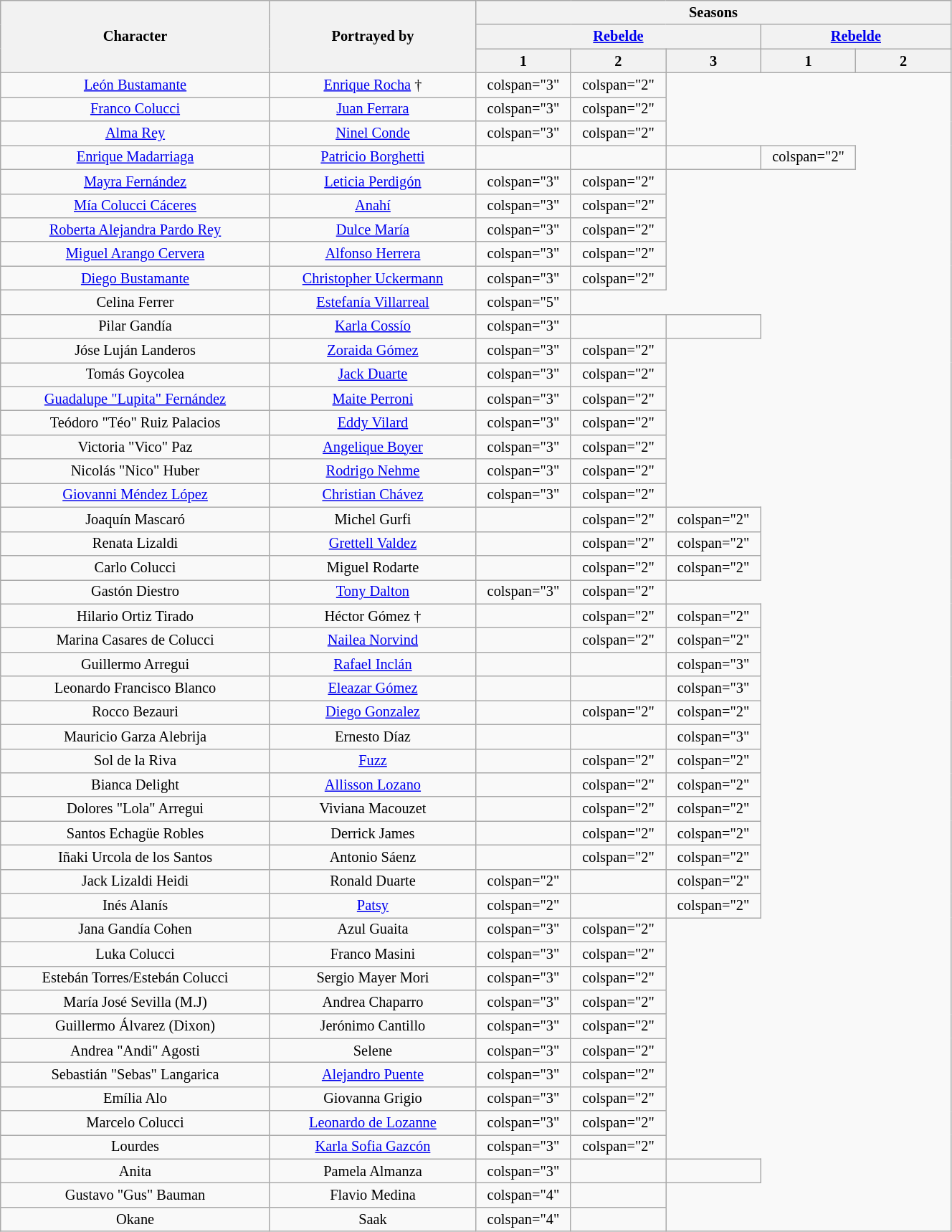<table class="wikitable plainrowheaders" style="text-align:center; font-size:85%; width:70%">
<tr>
<th rowspan="3">Character</th>
<th rowspan="3">Portrayed by</th>
<th colspan="5">Seasons</th>
</tr>
<tr>
<th colspan="3"><a href='#'>Rebelde</a><br></th>
<th colspan="2"><a href='#'>Rebelde</a><br></th>
</tr>
<tr>
<th style="width:10%;">1</th>
<th style="width:10%;">2</th>
<th style="width:10%;">3</th>
<th style="width:10%;">1</th>
<th style="width:10%;">2</th>
</tr>
<tr>
<td><a href='#'>León Bustamante</a></td>
<td><a href='#'>Enrique Rocha</a> †</td>
<td>colspan="3" </td>
<td>colspan="2" </td>
</tr>
<tr>
<td><a href='#'>Franco Colucci</a></td>
<td><a href='#'>Juan Ferrara</a></td>
<td>colspan="3" </td>
<td>colspan="2" </td>
</tr>
<tr>
<td><a href='#'>Alma Rey</a></td>
<td><a href='#'>Ninel Conde</a></td>
<td>colspan="3" </td>
<td>colspan="2" </td>
</tr>
<tr>
<td><a href='#'>Enrique Madarriaga</a></td>
<td><a href='#'>Patricio Borghetti</a></td>
<td></td>
<td></td>
<td></td>
<td>colspan="2" </td>
</tr>
<tr>
<td><a href='#'>Mayra Fernández</a></td>
<td><a href='#'>Leticia Perdigón</a></td>
<td>colspan="3" </td>
<td>colspan="2" </td>
</tr>
<tr>
<td><a href='#'>Mía Colucci Cáceres</a></td>
<td><a href='#'>Anahí</a></td>
<td>colspan="3" </td>
<td>colspan="2" </td>
</tr>
<tr>
<td><a href='#'>Roberta Alejandra Pardo Rey</a></td>
<td><a href='#'>Dulce María</a></td>
<td>colspan="3" </td>
<td>colspan="2" </td>
</tr>
<tr>
<td><a href='#'>Miguel Arango Cervera</a></td>
<td><a href='#'>Alfonso Herrera</a></td>
<td>colspan="3" </td>
<td>colspan="2" </td>
</tr>
<tr>
<td><a href='#'>Diego Bustamante</a></td>
<td><a href='#'>Christopher Uckermann</a></td>
<td>colspan="3" </td>
<td>colspan="2" </td>
</tr>
<tr>
<td>Celina Ferrer</td>
<td><a href='#'>Estefanía Villarreal</a></td>
<td>colspan="5" </td>
</tr>
<tr>
<td>Pilar Gandía</td>
<td><a href='#'>Karla Cossío</a></td>
<td>colspan="3" </td>
<td></td>
<td></td>
</tr>
<tr>
<td>Jóse Luján Landeros</td>
<td><a href='#'>Zoraida Gómez</a></td>
<td>colspan="3" </td>
<td>colspan="2" </td>
</tr>
<tr>
<td>Tomás Goycolea</td>
<td><a href='#'>Jack Duarte</a></td>
<td>colspan="3" </td>
<td>colspan="2" </td>
</tr>
<tr>
<td><a href='#'>Guadalupe "Lupita" Fernández</a></td>
<td><a href='#'>Maite Perroni</a></td>
<td>colspan="3" </td>
<td>colspan="2" </td>
</tr>
<tr>
<td>Teódoro "Téo" Ruiz Palacios</td>
<td><a href='#'>Eddy Vilard</a></td>
<td>colspan="3" </td>
<td>colspan="2" </td>
</tr>
<tr>
<td>Victoria "Vico" Paz</td>
<td><a href='#'>Angelique Boyer</a></td>
<td>colspan="3" </td>
<td>colspan="2" </td>
</tr>
<tr>
<td>Nicolás "Nico" Huber</td>
<td><a href='#'>Rodrigo Nehme</a></td>
<td>colspan="3" </td>
<td>colspan="2" </td>
</tr>
<tr>
<td><a href='#'>Giovanni Méndez López</a></td>
<td><a href='#'>Christian Chávez</a></td>
<td>colspan="3" </td>
<td>colspan="2" </td>
</tr>
<tr>
<td>Joaquín Mascaró</td>
<td>Michel Gurfi</td>
<td></td>
<td>colspan="2" </td>
<td>colspan="2" </td>
</tr>
<tr>
<td>Renata Lizaldi</td>
<td><a href='#'>Grettell Valdez</a></td>
<td></td>
<td>colspan="2" </td>
<td>colspan="2" </td>
</tr>
<tr>
<td>Carlo Colucci</td>
<td>Miguel Rodarte</td>
<td></td>
<td>colspan="2" </td>
<td>colspan="2" </td>
</tr>
<tr>
<td>Gastón Diestro</td>
<td><a href='#'>Tony Dalton</a></td>
<td>colspan="3" </td>
<td>colspan="2" </td>
</tr>
<tr>
<td>Hilario Ortiz Tirado</td>
<td>Héctor Gómez †</td>
<td></td>
<td>colspan="2" </td>
<td>colspan="2" </td>
</tr>
<tr>
<td>Marina Casares de Colucci</td>
<td><a href='#'>Nailea Norvind</a></td>
<td></td>
<td>colspan="2" </td>
<td>colspan="2" </td>
</tr>
<tr>
<td>Guillermo Arregui</td>
<td><a href='#'>Rafael Inclán</a></td>
<td></td>
<td></td>
<td>colspan="3" </td>
</tr>
<tr>
<td>Leonardo Francisco Blanco</td>
<td><a href='#'>Eleazar Gómez</a></td>
<td></td>
<td></td>
<td>colspan="3" </td>
</tr>
<tr>
<td>Rocco Bezauri</td>
<td><a href='#'>Diego Gonzalez</a></td>
<td></td>
<td>colspan="2" </td>
<td>colspan="2" </td>
</tr>
<tr>
<td>Mauricio Garza Alebrija</td>
<td>Ernesto Díaz</td>
<td></td>
<td></td>
<td>colspan="3" </td>
</tr>
<tr>
<td>Sol de la Riva</td>
<td><a href='#'>Fuzz</a></td>
<td></td>
<td>colspan="2" </td>
<td>colspan="2" </td>
</tr>
<tr>
<td>Bianca Delight</td>
<td><a href='#'>Allisson Lozano</a></td>
<td></td>
<td>colspan="2" </td>
<td>colspan="2" </td>
</tr>
<tr>
<td>Dolores "Lola" Arregui</td>
<td>Viviana Macouzet</td>
<td></td>
<td>colspan="2" </td>
<td>colspan="2" </td>
</tr>
<tr>
<td>Santos Echagüe Robles</td>
<td>Derrick James</td>
<td></td>
<td>colspan="2" </td>
<td>colspan="2" </td>
</tr>
<tr>
<td>Iñaki Urcola de los Santos</td>
<td>Antonio Sáenz</td>
<td></td>
<td>colspan="2" </td>
<td>colspan="2" </td>
</tr>
<tr>
<td>Jack Lizaldi Heidi</td>
<td>Ronald Duarte</td>
<td>colspan="2" </td>
<td></td>
<td>colspan="2" </td>
</tr>
<tr>
<td>Inés Alanís</td>
<td><a href='#'>Patsy</a></td>
<td>colspan="2" </td>
<td></td>
<td>colspan="2" </td>
</tr>
<tr>
<td>Jana Gandía Cohen</td>
<td>Azul Guaita</td>
<td>colspan="3" </td>
<td>colspan="2" </td>
</tr>
<tr>
<td>Luka Colucci</td>
<td>Franco Masini</td>
<td>colspan="3" </td>
<td>colspan="2" </td>
</tr>
<tr>
<td>Estebán Torres/Estebán Colucci</td>
<td>Sergio Mayer Mori</td>
<td>colspan="3" </td>
<td>colspan="2" </td>
</tr>
<tr>
<td>María José Sevilla (M.J)</td>
<td>Andrea Chaparro</td>
<td>colspan="3" </td>
<td>colspan="2" </td>
</tr>
<tr>
<td>Guillermo Álvarez (Dixon)</td>
<td>Jerónimo Cantillo</td>
<td>colspan="3" </td>
<td>colspan="2" </td>
</tr>
<tr>
<td>Andrea "Andi" Agosti</td>
<td>Selene</td>
<td>colspan="3" </td>
<td>colspan="2" </td>
</tr>
<tr>
<td>Sebastián "Sebas" Langarica</td>
<td><a href='#'>Alejandro Puente</a></td>
<td>colspan="3" </td>
<td>colspan="2" </td>
</tr>
<tr>
<td>Emília Alo</td>
<td>Giovanna Grigio</td>
<td>colspan="3" </td>
<td>colspan="2" </td>
</tr>
<tr>
<td>Marcelo Colucci</td>
<td><a href='#'>Leonardo de Lozanne</a></td>
<td>colspan="3" </td>
<td>colspan="2" </td>
</tr>
<tr>
<td>Lourdes</td>
<td><a href='#'>Karla Sofia Gazcón</a></td>
<td>colspan="3" </td>
<td>colspan="2" </td>
</tr>
<tr>
<td>Anita</td>
<td>Pamela Almanza</td>
<td>colspan="3" </td>
<td></td>
<td></td>
</tr>
<tr>
<td>Gustavo "Gus" Bauman</td>
<td>Flavio Medina</td>
<td>colspan="4" </td>
<td></td>
</tr>
<tr>
<td>Okane</td>
<td>Saak</td>
<td>colspan="4" </td>
<td></td>
</tr>
</table>
